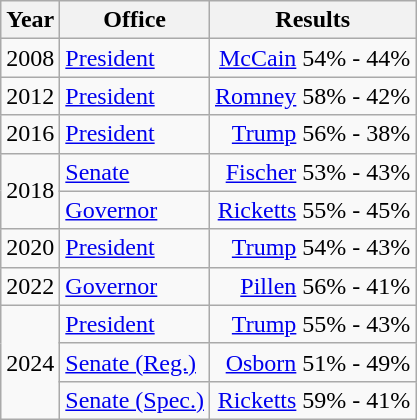<table class=wikitable>
<tr>
<th>Year</th>
<th>Office</th>
<th>Results</th>
</tr>
<tr>
<td>2008</td>
<td><a href='#'>President</a></td>
<td align="right" ><a href='#'>McCain</a> 54% - 44%</td>
</tr>
<tr>
<td>2012</td>
<td><a href='#'>President</a></td>
<td align="right" ><a href='#'>Romney</a> 58% - 42%</td>
</tr>
<tr>
<td>2016</td>
<td><a href='#'>President</a></td>
<td align="right" ><a href='#'>Trump</a> 56% - 38%</td>
</tr>
<tr>
<td rowspan=2>2018</td>
<td><a href='#'>Senate</a></td>
<td align="right" ><a href='#'>Fischer</a> 53% - 43%</td>
</tr>
<tr>
<td><a href='#'>Governor</a></td>
<td align="right" ><a href='#'>Ricketts</a> 55% - 45%</td>
</tr>
<tr>
<td>2020</td>
<td><a href='#'>President</a></td>
<td align="right" ><a href='#'>Trump</a> 54% - 43%</td>
</tr>
<tr>
<td>2022</td>
<td><a href='#'>Governor</a></td>
<td align="right" ><a href='#'>Pillen</a> 56% - 41%</td>
</tr>
<tr>
<td rowspan=3>2024</td>
<td><a href='#'>President</a></td>
<td align="right" ><a href='#'>Trump</a> 55% - 43%</td>
</tr>
<tr>
<td><a href='#'>Senate (Reg.)</a></td>
<td align="right" ><a href='#'>Osborn</a> 51% - 49%</td>
</tr>
<tr>
<td><a href='#'>Senate (Spec.)</a></td>
<td align="right" ><a href='#'>Ricketts</a> 59% - 41%</td>
</tr>
</table>
